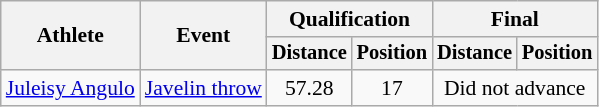<table class="wikitable" style="font-size:90%">
<tr>
<th rowspan="2">Athlete</th>
<th rowspan="2">Event</th>
<th colspan="2">Qualification</th>
<th colspan="2">Final</th>
</tr>
<tr style="font-size:95%">
<th>Distance</th>
<th>Position</th>
<th>Distance</th>
<th>Position</th>
</tr>
<tr align="center">
<td align="left"><a href='#'>Juleisy Angulo</a></td>
<td align="left"><a href='#'>Javelin throw</a></td>
<td>57.28</td>
<td>17</td>
<td colspan="2">Did not advance</td>
</tr>
</table>
